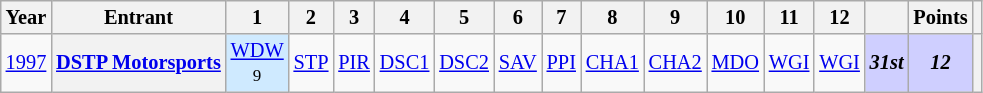<table class="wikitable" style="text-align:center; font-size:85%">
<tr>
<th scope="col">Year</th>
<th scope="col">Entrant</th>
<th scope="col">1</th>
<th scope="col">2</th>
<th scope="col">3</th>
<th scope="col">4</th>
<th scope="col">5</th>
<th scope="col">6</th>
<th scope="col">7</th>
<th scope="col">8</th>
<th scope="col">9</th>
<th scope="col">10</th>
<th scope="col">11</th>
<th scope="col">12</th>
<th scope="col"></th>
<th scope="col">Points</th>
<th scope="col"></th>
</tr>
<tr>
<td><a href='#'>1997</a></td>
<th nowrap><a href='#'>DSTP Motorsports</a></th>
<td style="background-color:#CFEAFF"><a href='#'>WDW</a><br><small>9</small></td>
<td><a href='#'>STP</a></td>
<td><a href='#'>PIR</a></td>
<td><a href='#'>DSC1</a></td>
<td><a href='#'>DSC2</a></td>
<td><a href='#'>SAV</a></td>
<td><a href='#'>PPI</a></td>
<td><a href='#'>CHA1</a></td>
<td><a href='#'>CHA2</a></td>
<td><a href='#'>MDO</a></td>
<td><a href='#'>WGI</a></td>
<td><a href='#'>WGI</a></td>
<td style="background-color:#CFCFFF"><strong><em>31st</em></strong></td>
<td style="background-color:#CFCFFF"><strong><em>12</em></strong></td>
<th scope="row"></th>
</tr>
</table>
